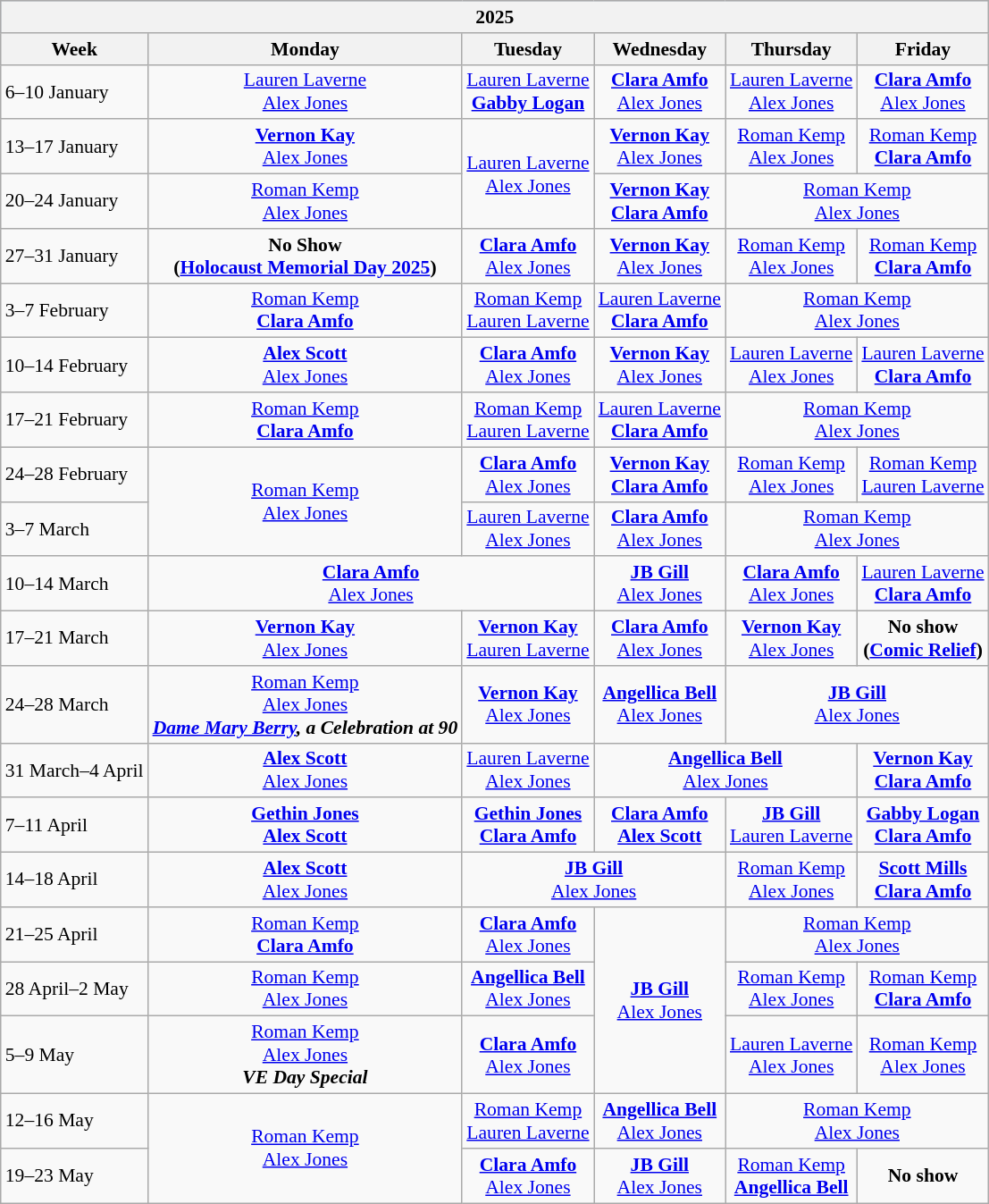<table class="wikitable mw-collapsible" style="border:1px #aaa solid; font-size:90%;">
<tr style="text-align:center; background:#b0c4de;">
<th colspan=6>2025</th>
</tr>
<tr>
<th>Week</th>
<th>Monday</th>
<th>Tuesday</th>
<th>Wednesday</th>
<th>Thursday</th>
<th>Friday</th>
</tr>
<tr>
<td>6–10 January</td>
<td style="text-align:center;"><a href='#'>Lauren Laverne</a> <br><a href='#'>Alex Jones</a></td>
<td style="text-align:center;"><a href='#'>Lauren Laverne</a> <br><strong><a href='#'>Gabby Logan</a></strong></td>
<td style="text-align:center;"><strong><a href='#'>Clara Amfo</a></strong> <br><a href='#'>Alex Jones</a></td>
<td style="text-align:center;"><a href='#'>Lauren Laverne</a> <br><a href='#'>Alex Jones</a></td>
<td style="text-align:center;"><strong><a href='#'>Clara Amfo</a></strong> <br><a href='#'>Alex Jones</a></td>
</tr>
<tr>
<td>13–17 January</td>
<td style="text-align:center;"><strong><a href='#'>Vernon Kay</a></strong> <br><a href='#'>Alex Jones</a></td>
<td rowspan="2" style="text-align:center;"><a href='#'>Lauren Laverne</a> <br><a href='#'>Alex Jones</a></td>
<td style="text-align:center;"><strong><a href='#'>Vernon Kay</a></strong> <br><a href='#'>Alex Jones</a></td>
<td style="text-align:center;"><a href='#'>Roman Kemp</a> <br><a href='#'>Alex Jones</a></td>
<td style="text-align:center;"><a href='#'>Roman Kemp</a> <br><strong><a href='#'>Clara Amfo</a></strong></td>
</tr>
<tr>
<td>20–24 January</td>
<td style="text-align:center;"><a href='#'>Roman Kemp</a> <br><a href='#'>Alex Jones</a></td>
<td style="text-align:center;"><strong><a href='#'>Vernon Kay</a></strong> <br><strong><a href='#'>Clara Amfo</a></strong></td>
<td colspan="2" style="text-align:center;"><a href='#'>Roman Kemp</a> <br><a href='#'>Alex Jones</a></td>
</tr>
<tr>
<td>27–31 January</td>
<td style="text-align:center;"><strong>No Show<br>(<a href='#'>Holocaust Memorial Day 2025</a>)</strong></td>
<td style="text-align:center;"><strong><a href='#'>Clara Amfo</a></strong> <br><a href='#'>Alex Jones</a></td>
<td style="text-align:center;"><strong><a href='#'>Vernon Kay</a></strong> <br><a href='#'>Alex Jones</a></td>
<td style="text-align:center;"><a href='#'>Roman Kemp</a> <br><a href='#'>Alex Jones</a></td>
<td style="text-align:center;"><a href='#'>Roman Kemp</a> <br><strong><a href='#'>Clara Amfo</a></strong></td>
</tr>
<tr>
<td>3–7 February</td>
<td style="text-align:center;"><a href='#'>Roman Kemp</a> <br><strong><a href='#'>Clara Amfo</a></strong></td>
<td style="text-align:center;"><a href='#'>Roman Kemp</a> <br><a href='#'>Lauren Laverne</a></td>
<td style="text-align:center;"><a href='#'>Lauren Laverne</a> <br><strong><a href='#'>Clara Amfo</a></strong></td>
<td colspan="2" style="text-align:center;"><a href='#'>Roman Kemp</a> <br><a href='#'>Alex Jones</a></td>
</tr>
<tr>
<td>10–14 February</td>
<td style="text-align:center;"><strong><a href='#'>Alex Scott</a></strong><br><a href='#'>Alex Jones</a></td>
<td style="text-align:center;"><strong><a href='#'>Clara Amfo</a></strong><br><a href='#'>Alex Jones</a></td>
<td style="text-align:center;"><strong><a href='#'>Vernon Kay</a></strong> <br><a href='#'>Alex Jones</a></td>
<td style="text-align:center;"><a href='#'>Lauren Laverne</a> <br><a href='#'>Alex Jones</a></td>
<td style="text-align:center;"><a href='#'>Lauren Laverne</a> <br><strong><a href='#'>Clara Amfo</a></strong></td>
</tr>
<tr>
<td>17–21 February</td>
<td style="text-align:center;"><a href='#'>Roman Kemp</a> <br><strong><a href='#'>Clara Amfo</a></strong></td>
<td style="text-align:center;"><a href='#'>Roman Kemp</a> <br><a href='#'>Lauren Laverne</a></td>
<td style="text-align:center;"><a href='#'>Lauren Laverne</a> <br><strong><a href='#'>Clara Amfo</a></strong></td>
<td colspan="2" style="text-align:center;"><a href='#'>Roman Kemp</a> <br><a href='#'>Alex Jones</a></td>
</tr>
<tr>
<td>24–28 February</td>
<td rowspan="2" style="text-align:center;"><a href='#'>Roman Kemp</a> <br><a href='#'>Alex Jones</a></td>
<td style="text-align:center;"><strong><a href='#'>Clara Amfo</a></strong><br><a href='#'>Alex Jones</a></td>
<td style="text-align:center;"><strong><a href='#'>Vernon Kay</a></strong> <br><strong><a href='#'>Clara Amfo</a></strong></td>
<td style="text-align:center;"><a href='#'>Roman Kemp</a> <br><a href='#'>Alex Jones</a></td>
<td style="text-align:center;"><a href='#'>Roman Kemp</a> <br><a href='#'>Lauren Laverne</a></td>
</tr>
<tr>
<td>3–7 March</td>
<td style="text-align:center;"><a href='#'>Lauren Laverne</a> <br><a href='#'>Alex Jones</a></td>
<td style="text-align:center;"><strong><a href='#'>Clara Amfo</a></strong><br><a href='#'>Alex Jones</a></td>
<td colspan="2" style="text-align:center;"><a href='#'>Roman Kemp</a> <br><a href='#'>Alex Jones</a></td>
</tr>
<tr>
<td>10–14 March</td>
<td colspan="2" style="text-align:center;"><strong><a href='#'>Clara Amfo</a></strong><br><a href='#'>Alex Jones</a></td>
<td style="text-align:center;"><strong><a href='#'>JB Gill</a></strong><br><a href='#'>Alex Jones</a></td>
<td style="text-align:center;"><strong><a href='#'>Clara Amfo</a></strong><br><a href='#'>Alex Jones</a></td>
<td style="text-align:center;"><a href='#'>Lauren Laverne</a> <br><strong><a href='#'>Clara Amfo</a></strong></td>
</tr>
<tr>
<td>17–21 March</td>
<td style="text-align:center;"><strong><a href='#'>Vernon Kay</a></strong> <br><a href='#'>Alex Jones</a></td>
<td style="text-align:center;"><strong><a href='#'>Vernon Kay</a></strong> <br><a href='#'>Lauren Laverne</a></td>
<td style="text-align:center;"><strong><a href='#'>Clara Amfo</a></strong><br><a href='#'>Alex Jones</a></td>
<td style="text-align:center;"><strong><a href='#'>Vernon Kay</a></strong> <br><a href='#'>Alex Jones</a></td>
<td style="text-align:center;"><strong>No show<br>(<a href='#'>Comic Relief</a>)</strong></td>
</tr>
<tr>
<td>24–28 March</td>
<td style="text-align:center;"><a href='#'>Roman Kemp</a> <br><a href='#'>Alex Jones</a><br> <strong><em><a href='#'>Dame Mary Berry</a>, a Celebration at 90</em></strong></td>
<td style="text-align:center;"><strong><a href='#'>Vernon Kay</a></strong> <br><a href='#'>Alex Jones</a></td>
<td style="text-align:center;"><strong><a href='#'>Angellica Bell</a></strong><br><a href='#'>Alex Jones</a></td>
<td colspan="2" style="text-align:center;"><strong><a href='#'>JB Gill</a></strong><br><a href='#'>Alex Jones</a></td>
</tr>
<tr>
<td>31 March–4 April</td>
<td style="text-align:center;"><strong><a href='#'>Alex Scott</a></strong><br><a href='#'>Alex Jones</a></td>
<td style="text-align:center;"><a href='#'>Lauren Laverne</a> <br><a href='#'>Alex Jones</a></td>
<td colspan="2" style="text-align:center;"><strong><a href='#'>Angellica Bell</a></strong><br><a href='#'>Alex Jones</a></td>
<td style="text-align:center;"><strong><a href='#'>Vernon Kay</a></strong> <br><strong><a href='#'>Clara Amfo</a></strong></td>
</tr>
<tr>
<td>7–11 April</td>
<td style="text-align:center;"><strong><a href='#'>Gethin Jones</a></strong> <br><strong><a href='#'>Alex Scott</a></strong></td>
<td style="text-align:center;"><strong><a href='#'>Gethin Jones</a></strong> <br><strong><a href='#'>Clara Amfo</a></strong></td>
<td style="text-align:center;"><strong><a href='#'>Clara Amfo</a></strong> <br><strong><a href='#'>Alex Scott</a></strong></td>
<td style="text-align:center;"><strong><a href='#'>JB Gill</a></strong><br><a href='#'>Lauren Laverne</a></td>
<td style="text-align:center;"><strong><a href='#'>Gabby Logan</a></strong> <br><strong><a href='#'>Clara Amfo</a></strong></td>
</tr>
<tr>
<td>14–18 April</td>
<td style="text-align:center;"><strong><a href='#'>Alex Scott</a></strong><br><a href='#'>Alex Jones</a></td>
<td colspan="2" style="text-align:center;"><strong><a href='#'>JB Gill</a></strong><br><a href='#'>Alex Jones</a></td>
<td style="text-align:center;"><a href='#'>Roman Kemp</a> <br><a href='#'>Alex Jones</a></td>
<td style="text-align:center;"><strong><a href='#'>Scott Mills</a></strong> <br><strong><a href='#'>Clara Amfo</a></strong></td>
</tr>
<tr>
<td>21–25 April</td>
<td style="text-align:center;"><a href='#'>Roman Kemp</a> <br><strong><a href='#'>Clara Amfo</a></strong></td>
<td style="text-align:center;"><strong><a href='#'>Clara Amfo</a></strong><br><a href='#'>Alex Jones</a></td>
<td rowspan="3" style="text-align:center;"><strong><a href='#'>JB Gill</a></strong><br><a href='#'>Alex Jones</a></td>
<td colspan="2" style="text-align:center;"><a href='#'>Roman Kemp</a> <br><a href='#'>Alex Jones</a></td>
</tr>
<tr>
<td>28 April–2 May</td>
<td style="text-align:center;"><a href='#'>Roman Kemp</a> <br><a href='#'>Alex Jones</a></td>
<td style="text-align:center;"><strong><a href='#'>Angellica Bell</a></strong> <br><a href='#'>Alex Jones</a></td>
<td style="text-align:center;"><a href='#'>Roman Kemp</a> <br><a href='#'>Alex Jones</a></td>
<td style="text-align:center;"><a href='#'>Roman Kemp</a> <br><strong><a href='#'>Clara Amfo</a></strong></td>
</tr>
<tr>
<td>5–9 May</td>
<td style="text-align:center;"><a href='#'>Roman Kemp</a> <br><a href='#'>Alex Jones</a> <br> <strong><em>VE Day Special</em></strong></td>
<td style="text-align:center;"><strong><a href='#'>Clara Amfo</a></strong><br><a href='#'>Alex Jones</a></td>
<td style="text-align:center;"><a href='#'>Lauren Laverne</a> <br><a href='#'>Alex Jones</a></td>
<td style="text-align:center;"><a href='#'>Roman Kemp</a> <br><a href='#'>Alex Jones</a></td>
</tr>
<tr>
<td>12–16 May</td>
<td rowspan="2" style="text-align:center;"><a href='#'>Roman Kemp</a> <br><a href='#'>Alex Jones</a></td>
<td style="text-align:center;"><a href='#'>Roman Kemp</a> <br><a href='#'>Lauren Laverne</a></td>
<td style="text-align:center;"><strong><a href='#'>Angellica Bell</a></strong> <br><a href='#'>Alex Jones</a></td>
<td colspan="2" style="text-align:center;"><a href='#'>Roman Kemp</a> <br><a href='#'>Alex Jones</a></td>
</tr>
<tr>
<td>19–23 May</td>
<td style="text-align:center;"><strong><a href='#'>Clara Amfo</a></strong><br><a href='#'>Alex Jones</a></td>
<td style="text-align:center;"><strong><a href='#'>JB Gill</a></strong><br><a href='#'>Alex Jones</a></td>
<td style="text-align:center;"><a href='#'>Roman Kemp</a> <br><strong><a href='#'>Angellica Bell</a></strong></td>
<td style="text-align:center;"><strong>No show<br></strong></td>
</tr>
</table>
